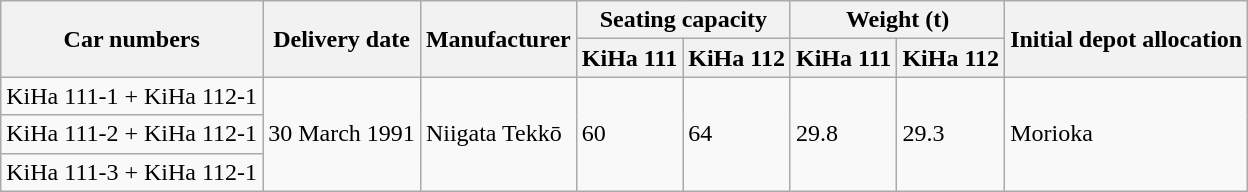<table class="wikitable">
<tr>
<th rowspan=2>Car numbers</th>
<th rowspan=2>Delivery date</th>
<th rowspan=2>Manufacturer</th>
<th colspan=2>Seating capacity</th>
<th colspan=2>Weight (t)</th>
<th rowspan=2>Initial depot allocation</th>
</tr>
<tr>
<th>KiHa 111</th>
<th>KiHa 112</th>
<th>KiHa 111</th>
<th>KiHa 112</th>
</tr>
<tr>
<td>KiHa 111-1 + KiHa 112-1</td>
<td rowspan=3>30 March 1991</td>
<td rowspan=3>Niigata Tekkō</td>
<td rowspan=3>60</td>
<td rowspan=3>64</td>
<td rowspan=3>29.8</td>
<td rowspan=3>29.3</td>
<td rowspan=3>Morioka</td>
</tr>
<tr>
<td>KiHa 111-2 + KiHa 112-1</td>
</tr>
<tr>
<td>KiHa 111-3 + KiHa 112-1</td>
</tr>
</table>
